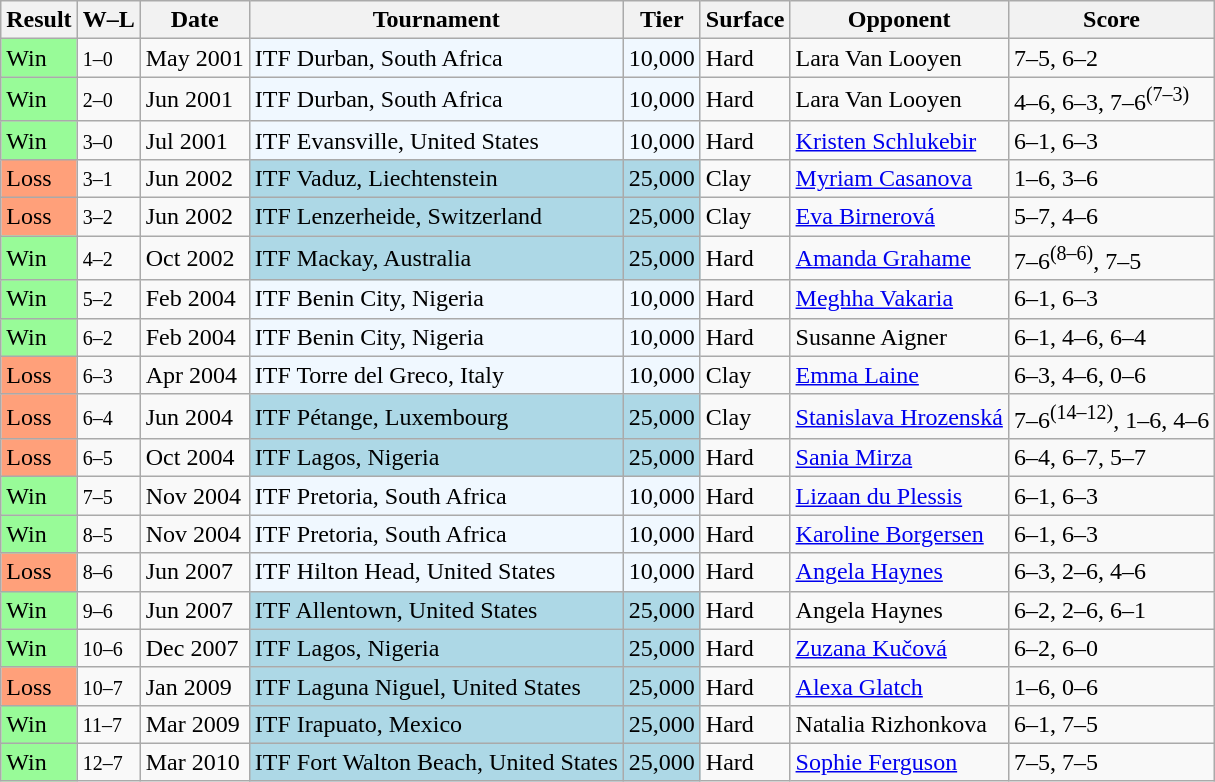<table class="sortable wikitable">
<tr>
<th>Result</th>
<th class=unsortable>W–L</th>
<th>Date</th>
<th>Tournament</th>
<th>Tier</th>
<th>Surface</th>
<th>Opponent</th>
<th class=unsortable>Score</th>
</tr>
<tr>
<td bgcolor=98FB98>Win</td>
<td><small>1–0</small></td>
<td>May 2001</td>
<td bgcolor=f0f8ff>ITF Durban, South Africa</td>
<td bgcolor=f0f8ff>10,000</td>
<td>Hard</td>
<td> Lara Van Looyen</td>
<td>7–5, 6–2</td>
</tr>
<tr>
<td bgcolor=98FB98>Win</td>
<td><small>2–0</small></td>
<td>Jun 2001</td>
<td bgcolor=f0f8ff>ITF Durban, South Africa</td>
<td bgcolor=f0f8ff>10,000</td>
<td>Hard</td>
<td> Lara Van Looyen</td>
<td>4–6, 6–3, 7–6<sup>(7–3)</sup></td>
</tr>
<tr>
<td bgcolor=98FB98>Win</td>
<td><small>3–0</small></td>
<td>Jul 2001</td>
<td bgcolor=f0f8ff>ITF Evansville, United States</td>
<td bgcolor=f0f8ff>10,000</td>
<td>Hard</td>
<td> <a href='#'>Kristen Schlukebir</a></td>
<td>6–1, 6–3</td>
</tr>
<tr>
<td bgcolor=FFA07A>Loss</td>
<td><small>3–1</small></td>
<td>Jun 2002</td>
<td style="background:lightblue;">ITF Vaduz, Liechtenstein</td>
<td style="background:lightblue;">25,000</td>
<td>Clay</td>
<td> <a href='#'>Myriam Casanova</a></td>
<td>1–6, 3–6</td>
</tr>
<tr>
<td bgcolor=FFA07A>Loss</td>
<td><small>3–2</small></td>
<td>Jun 2002</td>
<td style="background:lightblue;">ITF Lenzerheide, Switzerland</td>
<td style="background:lightblue;">25,000</td>
<td>Clay</td>
<td> <a href='#'>Eva Birnerová</a></td>
<td>5–7, 4–6</td>
</tr>
<tr>
<td bgcolor=98FB98>Win</td>
<td><small>4–2</small></td>
<td>Oct 2002</td>
<td style="background:lightblue;">ITF Mackay, Australia</td>
<td style="background:lightblue;">25,000</td>
<td>Hard</td>
<td> <a href='#'>Amanda Grahame</a></td>
<td>7–6<sup>(8–6)</sup>, 7–5</td>
</tr>
<tr>
<td bgcolor=98FB98>Win</td>
<td><small>5–2</small></td>
<td>Feb 2004</td>
<td bgcolor=f0f8ff>ITF Benin City, Nigeria</td>
<td bgcolor=f0f8ff>10,000</td>
<td>Hard</td>
<td> <a href='#'>Meghha Vakaria</a></td>
<td>6–1, 6–3</td>
</tr>
<tr>
<td bgcolor=98FB98>Win</td>
<td><small>6–2</small></td>
<td>Feb 2004</td>
<td bgcolor=f0f8ff>ITF Benin City, Nigeria</td>
<td bgcolor=f0f8ff>10,000</td>
<td>Hard</td>
<td> Susanne Aigner</td>
<td>6–1, 4–6, 6–4</td>
</tr>
<tr>
<td bgcolor=FFA07A>Loss</td>
<td><small>6–3</small></td>
<td>Apr 2004</td>
<td bgcolor=f0f8ff>ITF Torre del Greco, Italy</td>
<td bgcolor=f0f8ff>10,000</td>
<td>Clay</td>
<td> <a href='#'>Emma Laine</a></td>
<td>6–3, 4–6, 0–6</td>
</tr>
<tr>
<td bgcolor=FFA07A>Loss</td>
<td><small>6–4</small></td>
<td>Jun 2004</td>
<td style="background:lightblue;">ITF Pétange, Luxembourg</td>
<td style="background:lightblue;">25,000</td>
<td>Clay</td>
<td> <a href='#'>Stanislava Hrozenská</a></td>
<td>7–6<sup>(14–12)</sup>, 1–6, 4–6</td>
</tr>
<tr>
<td bgcolor=FFA07A>Loss</td>
<td><small>6–5</small></td>
<td>Oct 2004</td>
<td style="background:lightblue;">ITF Lagos, Nigeria</td>
<td style="background:lightblue;">25,000</td>
<td>Hard</td>
<td> <a href='#'>Sania Mirza</a></td>
<td>6–4, 6–7, 5–7</td>
</tr>
<tr>
<td bgcolor=98FB98>Win</td>
<td><small>7–5</small></td>
<td>Nov 2004</td>
<td bgcolor=f0f8ff>ITF Pretoria, South Africa</td>
<td bgcolor=f0f8ff>10,000</td>
<td>Hard</td>
<td> <a href='#'>Lizaan du Plessis</a></td>
<td>6–1, 6–3</td>
</tr>
<tr>
<td bgcolor=98FB98>Win</td>
<td><small>8–5</small></td>
<td>Nov 2004</td>
<td bgcolor=f0f8ff>ITF Pretoria, South Africa</td>
<td bgcolor=f0f8ff>10,000</td>
<td>Hard</td>
<td> <a href='#'>Karoline Borgersen</a></td>
<td>6–1, 6–3</td>
</tr>
<tr>
<td bgcolor=FFA07A>Loss</td>
<td><small>8–6</small></td>
<td>Jun 2007</td>
<td bgcolor=f0f8ff>ITF Hilton Head, United States</td>
<td bgcolor=f0f8ff>10,000</td>
<td>Hard</td>
<td> <a href='#'>Angela Haynes</a></td>
<td>6–3, 2–6, 4–6</td>
</tr>
<tr>
<td bgcolor=98FB98>Win</td>
<td><small>9–6</small></td>
<td>Jun 2007</td>
<td style="background:lightblue;">ITF Allentown, United States</td>
<td style="background:lightblue;">25,000</td>
<td>Hard</td>
<td> Angela Haynes</td>
<td>6–2, 2–6, 6–1</td>
</tr>
<tr>
<td bgcolor=98FB98>Win</td>
<td><small>10–6</small></td>
<td>Dec 2007</td>
<td style="background:lightblue;">ITF Lagos, Nigeria</td>
<td style="background:lightblue;">25,000</td>
<td>Hard</td>
<td> <a href='#'>Zuzana Kučová</a></td>
<td>6–2, 6–0</td>
</tr>
<tr>
<td bgcolor=FFA07A>Loss</td>
<td><small>10–7</small></td>
<td>Jan 2009</td>
<td style="background:lightblue;">ITF Laguna Niguel, United States</td>
<td style="background:lightblue;">25,000</td>
<td>Hard</td>
<td> <a href='#'>Alexa Glatch</a></td>
<td>1–6, 0–6</td>
</tr>
<tr>
<td bgcolor=98FB98>Win</td>
<td><small>11–7</small></td>
<td>Mar 2009</td>
<td style="background:lightblue;">ITF Irapuato, Mexico</td>
<td style="background:lightblue;">25,000</td>
<td>Hard</td>
<td> Natalia Rizhonkova</td>
<td>6–1, 7–5</td>
</tr>
<tr>
<td bgcolor=98FB98>Win</td>
<td><small>12–7</small></td>
<td>Mar 2010</td>
<td style="background:lightblue;">ITF Fort Walton Beach, United States</td>
<td style="background:lightblue;">25,000</td>
<td>Hard</td>
<td> <a href='#'>Sophie Ferguson</a></td>
<td>7–5, 7–5</td>
</tr>
</table>
